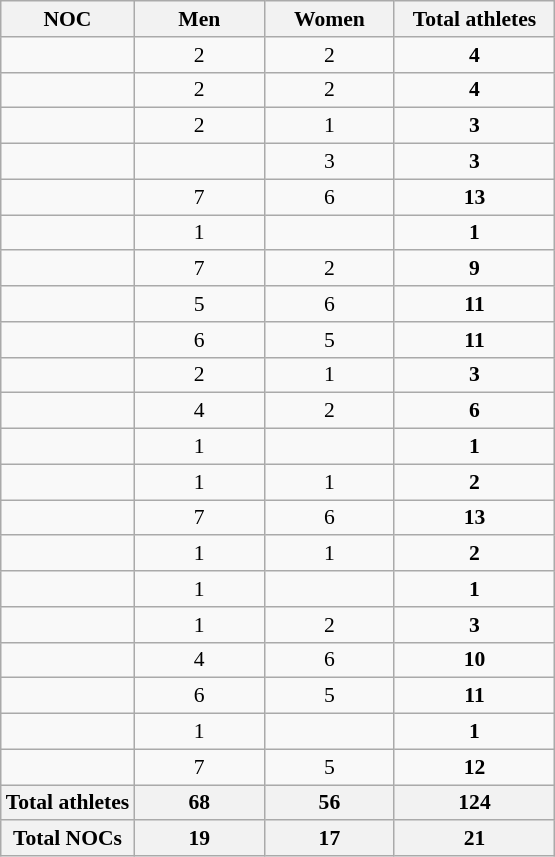<table class="wikitable mw-collapsible sortable"  style="text-align:center; font-size:90%;">
<tr>
<th>NOC</th>
<th width=80>Men</th>
<th width=80>Women</th>
<th width=100>Total athletes</th>
</tr>
<tr>
<td style="text-align:left;"></td>
<td>2</td>
<td>2</td>
<td><strong>4</strong></td>
</tr>
<tr>
<td style="text-align:left;"></td>
<td>2</td>
<td>2</td>
<td><strong>4</strong></td>
</tr>
<tr>
<td style="text-align:left;"></td>
<td>2</td>
<td>1</td>
<td><strong>3</strong></td>
</tr>
<tr>
<td style="text-align:left;"></td>
<td></td>
<td>3</td>
<td><strong>3</strong></td>
</tr>
<tr>
<td style="text-align:left;"></td>
<td>7</td>
<td>6</td>
<td><strong>13</strong></td>
</tr>
<tr>
<td style="text-align:left;"></td>
<td>1</td>
<td></td>
<td><strong>1</strong></td>
</tr>
<tr>
<td style="text-align:left;"></td>
<td>7</td>
<td>2</td>
<td><strong>9</strong></td>
</tr>
<tr>
<td style="text-align:left;"></td>
<td>5</td>
<td>6</td>
<td><strong>11</strong></td>
</tr>
<tr>
<td style="text-align:left;"></td>
<td>6</td>
<td>5</td>
<td><strong>11</strong></td>
</tr>
<tr>
<td style="text-align:left;"></td>
<td>2</td>
<td>1</td>
<td><strong>3</strong></td>
</tr>
<tr>
<td style="text-align:left;"></td>
<td>4</td>
<td>2</td>
<td><strong>6</strong></td>
</tr>
<tr>
<td style="text-align:left;"></td>
<td>1</td>
<td></td>
<td><strong>1</strong></td>
</tr>
<tr>
<td style="text-align:left;"></td>
<td>1</td>
<td>1</td>
<td><strong>2</strong></td>
</tr>
<tr>
<td style="text-align:left;"></td>
<td>7</td>
<td>6</td>
<td><strong>13</strong></td>
</tr>
<tr>
<td style="text-align:left;"></td>
<td>1</td>
<td>1</td>
<td><strong>2</strong></td>
</tr>
<tr>
<td style="text-align:left;"></td>
<td>1</td>
<td></td>
<td><strong>1</strong></td>
</tr>
<tr>
<td style="text-align:left;"></td>
<td>1</td>
<td>2</td>
<td><strong>3</strong></td>
</tr>
<tr>
<td style="text-align:left;"></td>
<td>4</td>
<td>6</td>
<td><strong>10</strong></td>
</tr>
<tr>
<td style="text-align:left;"></td>
<td>6</td>
<td>5</td>
<td><strong>11</strong></td>
</tr>
<tr>
<td style="text-align:left;"></td>
<td>1</td>
<td></td>
<td><strong>1</strong></td>
</tr>
<tr>
<td style="text-align:left;"></td>
<td>7</td>
<td>5</td>
<td><strong>12</strong></td>
</tr>
<tr class="sortbottom">
<th>Total athletes</th>
<th>68</th>
<th>56</th>
<th>124</th>
</tr>
<tr class="sortbottom">
<th>Total NOCs</th>
<th>19</th>
<th>17</th>
<th>21</th>
</tr>
</table>
